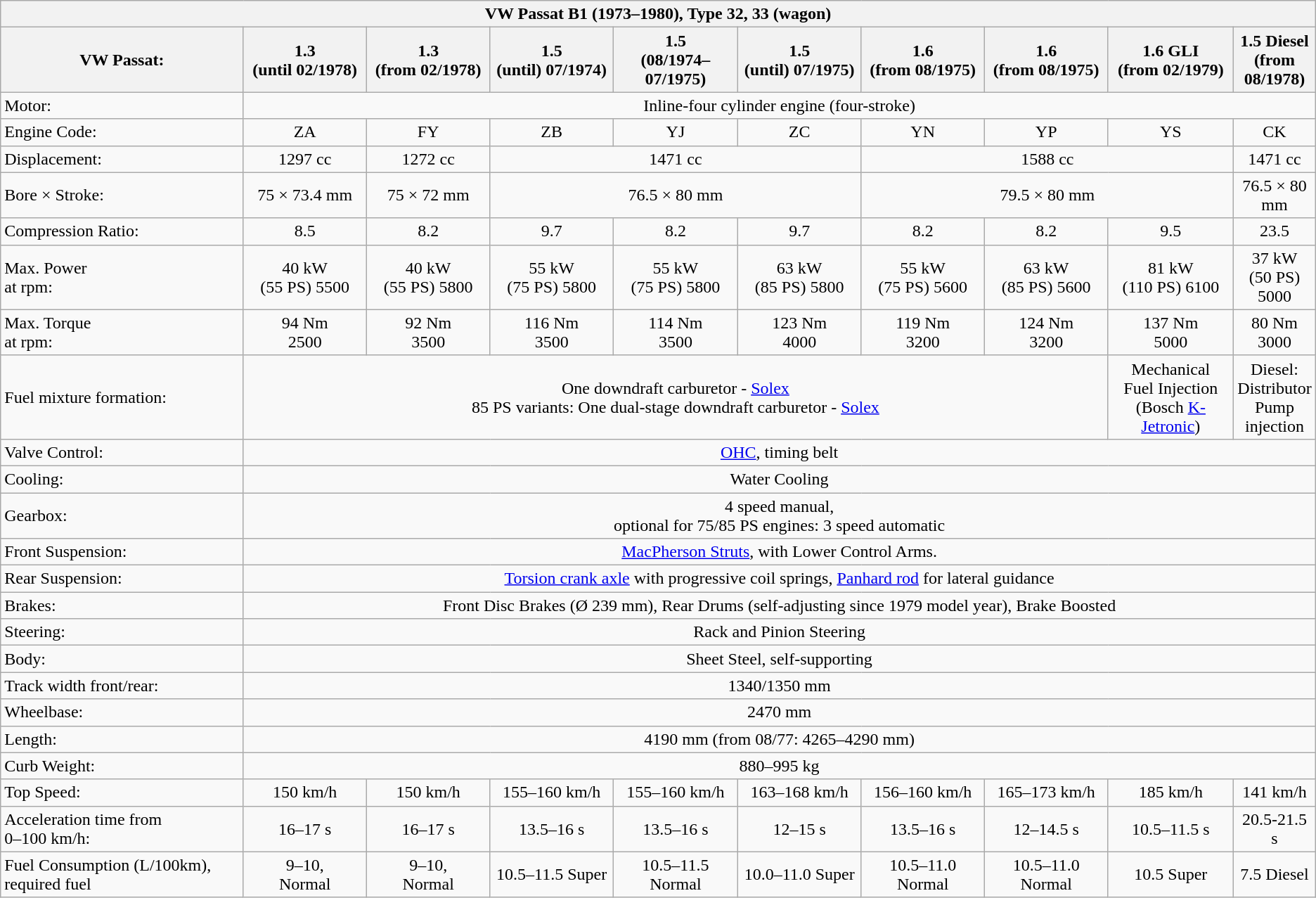<table class="wikitable">
<tr>
<th colspan="10">VW Passat B1 (1973–1980), Type 32, 33 (wagon)</th>
</tr>
<tr>
<th width="20%">VW Passat:</th>
<th width="10%">1.3<br>(until 02/1978)</th>
<th width="10%">1.3<br>(from 02/1978)</th>
<th width="10%">1.5<br>(until)
07/1974)</th>
<th width="10%">1.5<br>(08/1974–07/1975)</th>
<th width="10%">1.5<br>(until)
07/1975)</th>
<th width="10%">1.6<br>(from
08/1975)</th>
<th width="10%">1.6<br>(from 08/1975)</th>
<th width="10%">1.6 GLI<br>(from 
02/1979)</th>
<th width="10%">1.5 Diesel<br>(from 08/1978)</th>
</tr>
<tr>
<td align="left">Motor:</td>
<td colspan="9" align="center">Inline-four cylinder engine (four-stroke)</td>
</tr>
<tr>
<td align="left">Engine Code:</td>
<td align="center">ZA</td>
<td align="center">FY</td>
<td align="center">ZB</td>
<td align="center">YJ</td>
<td align="center">ZC</td>
<td align="center">YN</td>
<td align="center">YP</td>
<td align="center">YS</td>
<td align="center">CK</td>
</tr>
<tr>
<td align="left">Displacement:</td>
<td align="center">1297 cc</td>
<td align="center">1272 cc</td>
<td colspan="3" align="center">1471 cc</td>
<td colspan="3" align="center">1588 cc</td>
<td align="center">1471 cc</td>
</tr>
<tr>
<td align="left">Bore × Stroke:</td>
<td align="center">75 × 73.4 mm</td>
<td align="center">75 × 72 mm</td>
<td colspan="3" align="center">76.5 × 80 mm</td>
<td colspan="3" align="center">79.5 × 80 mm</td>
<td align="center">76.5 × 80 mm</td>
</tr>
<tr>
<td align="left">Compression Ratio:</td>
<td align="center">8.5</td>
<td align="center">8.2</td>
<td align="center">9.7</td>
<td align="center">8.2</td>
<td align="center">9.7</td>
<td align="center">8.2</td>
<td align="center">8.2</td>
<td align="center">9.5</td>
<td align="center">23.5</td>
</tr>
<tr>
<td align="left">Max. Power<br>at rpm:</td>
<td align="center">40 kW<br>(55 PS)
5500</td>
<td align="center">40 kW<br>(55 PS)
5800</td>
<td align="center">55 kW<br>(75 PS)
5800</td>
<td align="center">55 kW<br>(75 PS)
5800</td>
<td align="center">63 kW<br>(85 PS)
5800</td>
<td align="center">55 kW<br>(75 PS)
5600</td>
<td align="center">63 kW<br>(85 PS)
5600</td>
<td align="center">81 kW<br>(110 PS)
6100</td>
<td align="center">37 kW<br>(50 PS)
5000</td>
</tr>
<tr>
<td align="left">Max. Torque<br>at rpm:</td>
<td align="center">94 Nm<br>2500</td>
<td align="center">92 Nm<br>3500</td>
<td align="center">116 Nm<br>3500</td>
<td align="center">114 Nm<br>3500</td>
<td align="center">123 Nm<br>4000</td>
<td align="center">119 Nm<br>3200</td>
<td align="center">124 Nm<br>3200</td>
<td align="center">137 Nm<br>5000</td>
<td align="center">80 Nm<br>3000</td>
</tr>
<tr>
<td align="left">Fuel mixture formation:</td>
<td colspan="7" align="center">One downdraft carburetor - <a href='#'>Solex</a><br>85 PS variants: One dual-stage downdraft carburetor - <a href='#'>Solex</a></td>
<td align="center">Mechanical<br>Fuel Injection (Bosch <a href='#'>K-Jetronic</a>)</td>
<td align="center">Diesel: Distributor  Pump injection</td>
</tr>
<tr>
<td align="left">Valve Control:</td>
<td colspan="9" align="center"><a href='#'>OHC</a>, timing belt</td>
</tr>
<tr>
<td align="left">Cooling:</td>
<td colspan="9" align="center">Water Cooling</td>
</tr>
<tr>
<td align="left">Gearbox:</td>
<td colspan="9" align="center">4 speed manual,<br>optional for 75/85 PS engines: 3 speed automatic</td>
</tr>
<tr>
<td align="left">Front Suspension:</td>
<td colspan="9" align="center"><a href='#'>MacPherson Struts</a>, with Lower Control Arms.</td>
</tr>
<tr>
<td align="left">Rear Suspension:</td>
<td colspan="9" align="center"><a href='#'>Torsion crank axle</a> with progressive coil springs, <a href='#'>Panhard rod</a> for lateral guidance</td>
</tr>
<tr>
<td align="left">Brakes:</td>
<td colspan="9" align="center">Front Disc Brakes (Ø 239 mm), Rear Drums (self-adjusting since 1979 model year), Brake Boosted</td>
</tr>
<tr>
<td align="left">Steering:</td>
<td colspan="9" align="center">Rack and Pinion Steering</td>
</tr>
<tr>
<td align="left">Body:</td>
<td colspan="9" align="center">Sheet Steel, self-supporting</td>
</tr>
<tr>
<td align="left">Track width front/rear:</td>
<td colspan="9" align="center">1340/1350 mm</td>
</tr>
<tr>
<td align="left">Wheelbase:</td>
<td colspan="9" align="center">2470 mm</td>
</tr>
<tr>
<td align="left">Length:</td>
<td colspan="9" align="center">4190 mm (from 08/77: 4265–4290 mm)</td>
</tr>
<tr>
<td align="left">Curb Weight:</td>
<td colspan="9" align="center">880–995 kg</td>
</tr>
<tr>
<td align="left">Top Speed:</td>
<td align="center">150 km/h</td>
<td align="center">150 km/h</td>
<td align="center">155–160 km/h</td>
<td align="center">155–160 km/h</td>
<td align="center">163–168 km/h</td>
<td align="center">156–160 km/h</td>
<td align="center">165–173 km/h</td>
<td align="center">185 km/h</td>
<td align="center">141 km/h</td>
</tr>
<tr>
<td align="left">Acceleration time from<br>0–100 km/h:</td>
<td align="center">16–17 s</td>
<td align="center">16–17 s</td>
<td align="center">13.5–16 s</td>
<td align="center">13.5–16 s</td>
<td align="center">12–15 s</td>
<td align="center">13.5–16 s</td>
<td align="center">12–14.5 s</td>
<td align="center">10.5–11.5 s</td>
<td align="center">20.5-21.5 s</td>
</tr>
<tr>
<td align="left">Fuel Consumption (L/100km), required fuel</td>
<td align="center">9–10,<br>Normal</td>
<td align="center">9–10,<br>Normal</td>
<td align="center">10.5–11.5 Super</td>
<td align="center">10.5–11.5 Normal</td>
<td align="center">10.0–11.0 Super</td>
<td align="center">10.5–11.0 Normal</td>
<td align="center">10.5–11.0 Normal</td>
<td align="center">10.5 Super</td>
<td align="center">7.5 Diesel</td>
</tr>
</table>
